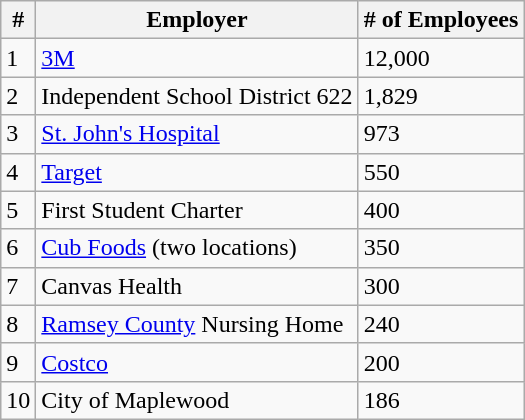<table class="wikitable">
<tr>
<th>#</th>
<th>Employer</th>
<th># of Employees</th>
</tr>
<tr>
<td>1</td>
<td><a href='#'>3M</a></td>
<td>12,000</td>
</tr>
<tr>
<td>2</td>
<td>Independent School District 622</td>
<td>1,829</td>
</tr>
<tr>
<td>3</td>
<td><a href='#'>St. John's Hospital</a></td>
<td>973</td>
</tr>
<tr>
<td>4</td>
<td><a href='#'>Target</a></td>
<td>550</td>
</tr>
<tr>
<td>5</td>
<td>First Student Charter</td>
<td>400</td>
</tr>
<tr>
<td>6</td>
<td><a href='#'>Cub Foods</a> (two locations)</td>
<td>350</td>
</tr>
<tr>
<td>7</td>
<td>Canvas Health</td>
<td>300</td>
</tr>
<tr>
<td>8</td>
<td><a href='#'>Ramsey County</a> Nursing Home</td>
<td>240</td>
</tr>
<tr>
<td>9</td>
<td><a href='#'>Costco</a></td>
<td>200</td>
</tr>
<tr>
<td>10</td>
<td>City of Maplewood</td>
<td>186</td>
</tr>
</table>
